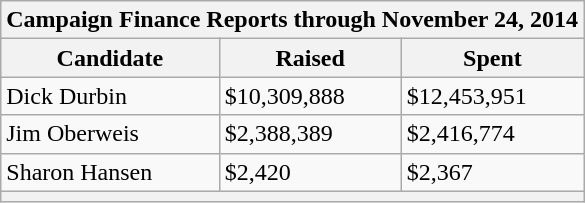<table class="wikitable">
<tr>
<th colspan=5>Campaign Finance Reports through November 24, 2014</th>
</tr>
<tr>
<th>Candidate</th>
<th>Raised</th>
<th>Spent</th>
</tr>
<tr>
<td>Dick Durbin</td>
<td>$10,309,888</td>
<td>$12,453,951</td>
</tr>
<tr>
<td>Jim Oberweis</td>
<td>$2,388,389</td>
<td>$2,416,774</td>
</tr>
<tr>
<td>Sharon Hansen</td>
<td>$2,420</td>
<td>$2,367</td>
</tr>
<tr>
<th colspan=5></th>
</tr>
</table>
